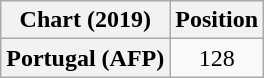<table class="wikitable plainrowheaders" style="text-align:center">
<tr>
<th scope="col">Chart (2019)</th>
<th scope="col">Position</th>
</tr>
<tr>
<th scope="row">Portugal (AFP)</th>
<td>128</td>
</tr>
</table>
